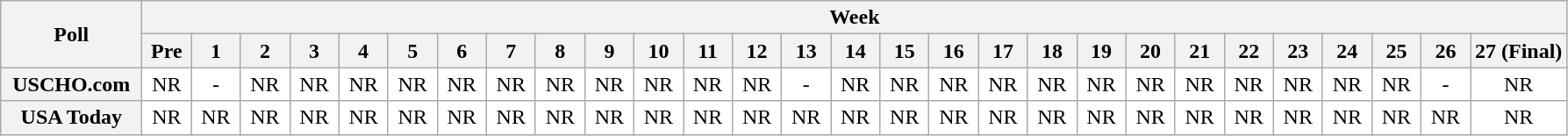<table class="wikitable" style="white-space:nowrap;">
<tr>
<th scope="col" width="100" rowspan="2">Poll</th>
<th colspan="28">Week</th>
</tr>
<tr>
<th scope="col" width="30">Pre</th>
<th scope="col" width="30">1</th>
<th scope="col" width="30">2</th>
<th scope="col" width="30">3</th>
<th scope="col" width="30">4</th>
<th scope="col" width="30">5</th>
<th scope="col" width="30">6</th>
<th scope="col" width="30">7</th>
<th scope="col" width="30">8</th>
<th scope="col" width="30">9</th>
<th scope="col" width="30">10</th>
<th scope="col" width="30">11</th>
<th scope="col" width="30">12</th>
<th scope="col" width="30">13</th>
<th scope="col" width="30">14</th>
<th scope="col" width="30">15</th>
<th scope="col" width="30">16</th>
<th scope="col" width="30">17</th>
<th scope="col" width="30">18</th>
<th scope="col" width="30">19</th>
<th scope="col" width="30">20</th>
<th scope="col" width="30">21</th>
<th scope="col" width="30">22</th>
<th scope="col" width="30">23</th>
<th scope="col" width="30">24</th>
<th scope="col" width="30">25</th>
<th scope="col" width="30">26</th>
<th scope="col" width="30">27 (Final)</th>
</tr>
<tr style="text-align:center;">
<th>USCHO.com</th>
<td bgcolor=FFFFFF>NR</td>
<td bgcolor=FFFFFF>-</td>
<td bgcolor=FFFFFF>NR</td>
<td bgcolor=FFFFFF>NR</td>
<td bgcolor=FFFFFF>NR</td>
<td bgcolor=FFFFFF>NR</td>
<td bgcolor=FFFFFF>NR</td>
<td bgcolor=FFFFFF>NR</td>
<td bgcolor=FFFFFF>NR</td>
<td bgcolor=FFFFFF>NR</td>
<td bgcolor=FFFFFF>NR</td>
<td bgcolor=FFFFFF>NR</td>
<td bgcolor=FFFFFF>NR</td>
<td bgcolor=FFFFFF>-</td>
<td bgcolor=FFFFFF>NR</td>
<td bgcolor=FFFFFF>NR</td>
<td bgcolor=FFFFFF>NR</td>
<td bgcolor=FFFFFF>NR</td>
<td bgcolor=FFFFFF>NR</td>
<td bgcolor=FFFFFF>NR</td>
<td bgcolor=FFFFFF>NR</td>
<td bgcolor=FFFFFF>NR</td>
<td bgcolor=FFFFFF>NR</td>
<td bgcolor=FFFFFF>NR</td>
<td bgcolor=FFFFFF>NR</td>
<td bgcolor=FFFFFF>NR</td>
<td bgcolor=FFFFFF>-</td>
<td bgcolor=FFFFFF>NR</td>
</tr>
<tr style="text-align:center;">
<th>USA Today</th>
<td bgcolor=FFFFFF>NR</td>
<td bgcolor=FFFFFF>NR</td>
<td bgcolor=FFFFFF>NR</td>
<td bgcolor=FFFFFF>NR</td>
<td bgcolor=FFFFFF>NR</td>
<td bgcolor=FFFFFF>NR</td>
<td bgcolor=FFFFFF>NR</td>
<td bgcolor=FFFFFF>NR</td>
<td bgcolor=FFFFFF>NR</td>
<td bgcolor=FFFFFF>NR</td>
<td bgcolor=FFFFFF>NR</td>
<td bgcolor=FFFFFF>NR</td>
<td bgcolor=FFFFFF>NR</td>
<td bgcolor=FFFFFF>NR</td>
<td bgcolor=FFFFFF>NR</td>
<td bgcolor=FFFFFF>NR</td>
<td bgcolor=FFFFFF>NR</td>
<td bgcolor=FFFFFF>NR</td>
<td bgcolor=FFFFFF>NR</td>
<td bgcolor=FFFFFF>NR</td>
<td bgcolor=FFFFFF>NR</td>
<td bgcolor=FFFFFF>NR</td>
<td bgcolor=FFFFFF>NR</td>
<td bgcolor=FFFFFF>NR</td>
<td bgcolor=FFFFFF>NR</td>
<td bgcolor=FFFFFF>NR</td>
<td bgcolor=FFFFFF>NR</td>
<td bgcolor=FFFFFF>NR</td>
</tr>
</table>
